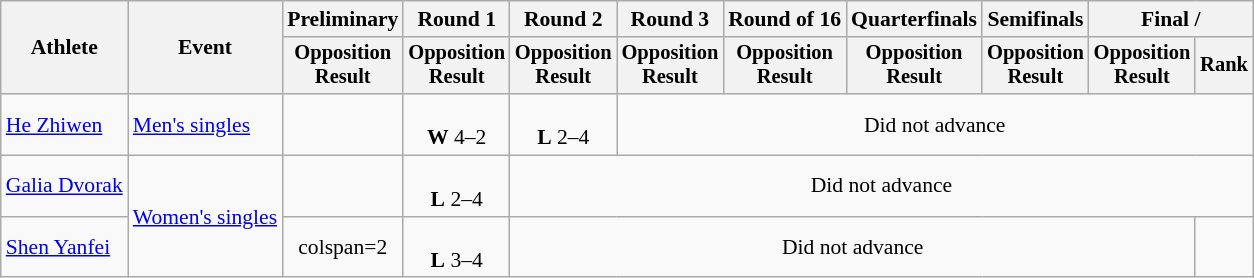<table class="wikitable" style="font-size:90%;">
<tr>
<th rowspan=2>Athlete</th>
<th rowspan=2>Event</th>
<th>Preliminary</th>
<th>Round 1</th>
<th>Round 2</th>
<th>Round 3</th>
<th>Round of 16</th>
<th>Quarterfinals</th>
<th>Semifinals</th>
<th colspan=2>Final / </th>
</tr>
<tr style="font-size:95%">
<th>Opposition<br>Result</th>
<th>Opposition<br>Result</th>
<th>Opposition<br>Result</th>
<th>Opposition<br>Result</th>
<th>Opposition<br>Result</th>
<th>Opposition<br>Result</th>
<th>Opposition<br>Result</th>
<th>Opposition<br>Result</th>
<th>Rank</th>
</tr>
<tr align=center>
<td align=left><a href='#'>He Zhiwen</a></td>
<td align=left><a href='#'>Men's singles</a></td>
<td></td>
<td><br><strong>W</strong> 4–2</td>
<td><br><strong>L</strong> 2–4</td>
<td colspan=6>Did not advance</td>
</tr>
<tr align=center>
<td align=left><a href='#'>Galia Dvorak</a></td>
<td style="text-align:left;" rowspan="2"><a href='#'>Women's singles</a></td>
<td></td>
<td><br><strong>L</strong> 2–4</td>
<td colspan=7>Did not advance</td>
</tr>
<tr align=center>
<td align=left><a href='#'>Shen Yanfei</a></td>
<td>colspan=2 </td>
<td><br><strong>L</strong> 3–4</td>
<td colspan=6>Did not advance</td>
</tr>
</table>
